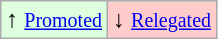<table class="wikitable" align="center">
<tr>
<td style="background:#ddffdd">↑ <small><a href='#'>Promoted</a></small></td>
<td style="background:#ffcccc">↓ <small><a href='#'>Relegated</a></small></td>
</tr>
</table>
